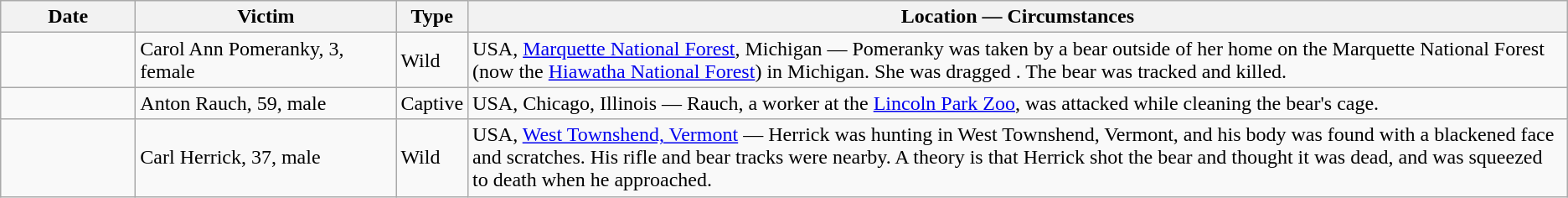<table class="wikitable sortable">
<tr>
<th style="width:100px;">Date</th>
<th style="width:200px;" class="unsortable">Victim</th>
<th class="unsortable">Type</th>
<th class=unsortable>Location — Circumstances</th>
</tr>
<tr>
<td></td>
<td>Carol Ann Pomeranky, 3, female</td>
<td>Wild</td>
<td>USA, <a href='#'>Marquette National Forest</a>, Michigan — Pomeranky was taken by a bear outside of her home on the Marquette National Forest (now the <a href='#'>Hiawatha National Forest</a>) in Michigan. She was dragged . The bear was tracked and killed.</td>
</tr>
<tr>
<td></td>
<td>Anton Rauch, 59, male</td>
<td>Captive</td>
<td>USA, Chicago, Illinois — Rauch, a worker at the <a href='#'>Lincoln Park Zoo</a>, was attacked while cleaning the bear's cage.</td>
</tr>
<tr>
<td></td>
<td>Carl Herrick, 37, male</td>
<td>Wild</td>
<td>USA, <a href='#'>West Townshend, Vermont</a> — Herrick was hunting in West Townshend, Vermont, and his body was found with a blackened face and scratches. His rifle and bear tracks were nearby. A theory is that Herrick shot the bear and thought it was dead, and was squeezed to death when he approached.</td>
</tr>
</table>
